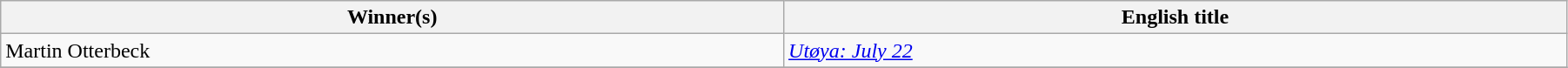<table class="wikitable" width="95%" cellpadding="5">
<tr>
<th width="18%">Winner(s)</th>
<th width="18%">English title</th>
</tr>
<tr>
<td>Martin Otterbeck</td>
<td><em><a href='#'>Utøya: July 22</a></em></td>
</tr>
<tr>
</tr>
</table>
